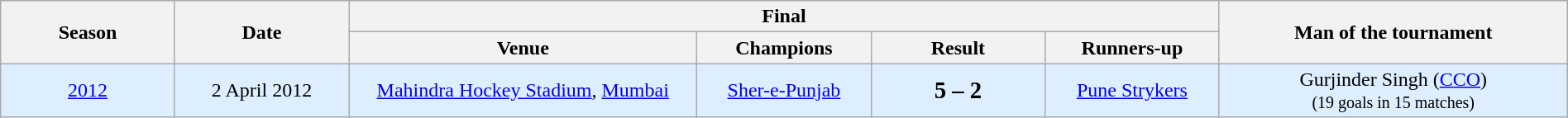<table class="wikitable" style="width:100%; text-align: center;">
<tr>
<th rowspan=2 width=10%>Season</th>
<th rowspan=2 width=10%>Date</th>
<th colspan=4>Final</th>
<th rowspan=2 width=20%>Man of the tournament</th>
</tr>
<tr>
<th width=20%>Venue</th>
<th width=10%>Champions</th>
<th width=10%>Result</th>
<th width=10%>Runners-up</th>
</tr>
<tr style="background:#ddeeff">
<td><a href='#'>2012</a></td>
<td>2 April 2012</td>
<td><a href='#'>Mahindra Hockey Stadium</a>, <a href='#'>Mumbai</a></td>
<td><a href='#'>Sher-e-Punjab</a></td>
<td><strong><big>5 – 2</big></strong></td>
<td><a href='#'>Pune Strykers</a></td>
<td> Gurjinder Singh (<a href='#'>CCO</a>)<br> <small>(19 goals in 15 matches)</small></td>
</tr>
</table>
